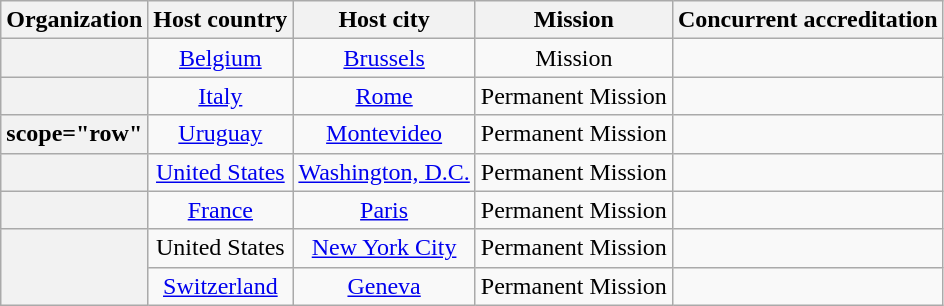<table class="wikitable plainrowheaders" style="text-align:center">
<tr>
<th scope="col">Organization</th>
<th scope="col">Host country</th>
<th scope="col">Host city</th>
<th scope="col">Mission</th>
<th scope="col">Concurrent accreditation</th>
</tr>
<tr>
<th scope="row"></th>
<td><a href='#'>Belgium</a></td>
<td><a href='#'>Brussels</a></td>
<td>Mission</td>
<td></td>
</tr>
<tr>
<th scope="row"></th>
<td><a href='#'>Italy</a></td>
<td><a href='#'>Rome</a></td>
<td>Permanent Mission</td>
<td></td>
</tr>
<tr>
<th>scope="row"</th>
<td><a href='#'>Uruguay</a></td>
<td><a href='#'>Montevideo</a></td>
<td>Permanent Mission</td>
<td></td>
</tr>
<tr>
<th scope="row"></th>
<td><a href='#'>United States</a></td>
<td><a href='#'>Washington, D.C.</a></td>
<td>Permanent Mission</td>
<td></td>
</tr>
<tr>
<th scope="row"></th>
<td><a href='#'>France</a></td>
<td><a href='#'>Paris</a></td>
<td>Permanent Mission</td>
<td></td>
</tr>
<tr>
<th rowspan="2" scope="row"></th>
<td>United States</td>
<td><a href='#'>New York City</a></td>
<td>Permanent Mission</td>
<td></td>
</tr>
<tr>
<td><a href='#'>Switzerland</a></td>
<td><a href='#'>Geneva</a></td>
<td>Permanent Mission</td>
<td></td>
</tr>
</table>
